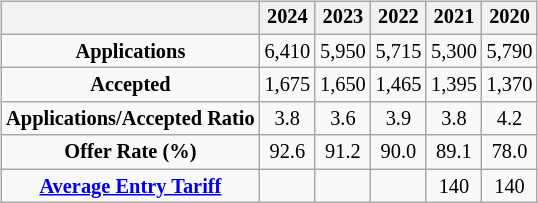<table class="floatright">
<tr>
<td><br><table class="wikitable" style="font-size:85%; text-align:center; margin-bottom: 5px">
<tr>
<th></th>
<th>2024</th>
<th>2023</th>
<th>2022</th>
<th>2021</th>
<th>2020</th>
</tr>
<tr>
<td><strong>Applications</strong></td>
<td>6,410</td>
<td>5,950</td>
<td>5,715</td>
<td>5,300</td>
<td>5,790</td>
</tr>
<tr>
<td><strong>Accepted</strong></td>
<td>1,675</td>
<td>1,650</td>
<td>1,465</td>
<td>1,395</td>
<td>1,370</td>
</tr>
<tr>
<td><strong>Applications/Accepted Ratio</strong></td>
<td>3.8</td>
<td>3.6</td>
<td>3.9</td>
<td>3.8</td>
<td>4.2</td>
</tr>
<tr>
<td><strong>Offer Rate (%)</strong></td>
<td>92.6</td>
<td>91.2</td>
<td>90.0</td>
<td>89.1</td>
<td>78.0</td>
</tr>
<tr>
<td><strong><a href='#'>Average Entry Tariff</a></strong></td>
<td></td>
<td></td>
<td></td>
<td>140</td>
<td>140</td>
</tr>
</table>
<table style="font-size:80%;float:left">
<tr>
<td></td>
</tr>
</table>
</td>
</tr>
</table>
